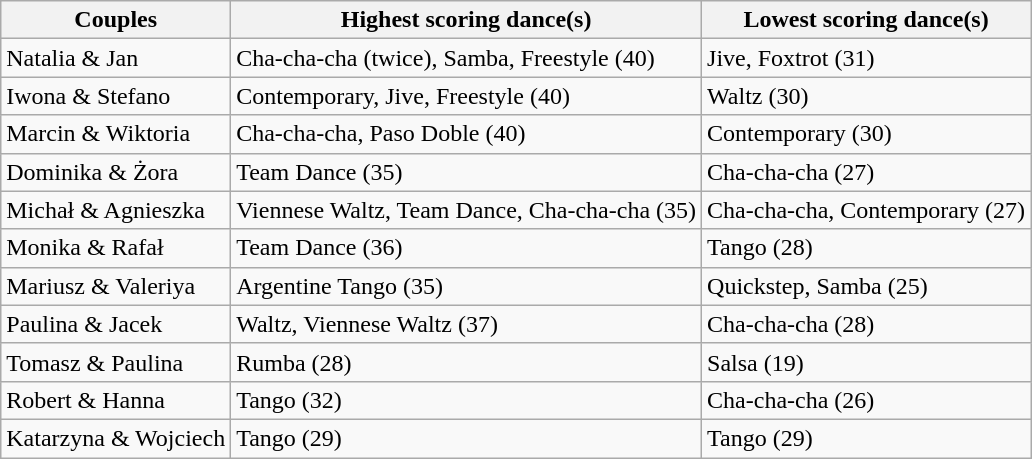<table class="wikitable">
<tr>
<th>Couples</th>
<th>Highest scoring dance(s)</th>
<th>Lowest scoring dance(s)</th>
</tr>
<tr>
<td>Natalia & Jan</td>
<td>Cha-cha-cha (twice), Samba, Freestyle (40)</td>
<td>Jive, Foxtrot (31)</td>
</tr>
<tr>
<td>Iwona & Stefano</td>
<td>Contemporary, Jive, Freestyle (40)</td>
<td>Waltz (30)</td>
</tr>
<tr>
<td>Marcin & Wiktoria</td>
<td>Cha-cha-cha, Paso Doble (40)</td>
<td>Contemporary (30)</td>
</tr>
<tr>
<td>Dominika & Żora</td>
<td>Team Dance (35)</td>
<td>Cha-cha-cha (27)</td>
</tr>
<tr>
<td>Michał & Agnieszka</td>
<td>Viennese Waltz, Team Dance, Cha-cha-cha (35)</td>
<td>Cha-cha-cha, Contemporary (27)</td>
</tr>
<tr>
<td>Monika & Rafał</td>
<td>Team Dance (36)</td>
<td>Tango (28)</td>
</tr>
<tr>
<td>Mariusz & Valeriya</td>
<td>Argentine Tango (35)</td>
<td>Quickstep, Samba (25)</td>
</tr>
<tr>
<td>Paulina & Jacek</td>
<td>Waltz, Viennese Waltz (37)</td>
<td>Cha-cha-cha (28)</td>
</tr>
<tr>
<td>Tomasz & Paulina</td>
<td>Rumba (28)</td>
<td>Salsa (19)</td>
</tr>
<tr>
<td>Robert & Hanna</td>
<td>Tango (32)</td>
<td>Cha-cha-cha (26)</td>
</tr>
<tr>
<td>Katarzyna & Wojciech</td>
<td>Tango (29)</td>
<td>Tango (29)</td>
</tr>
</table>
